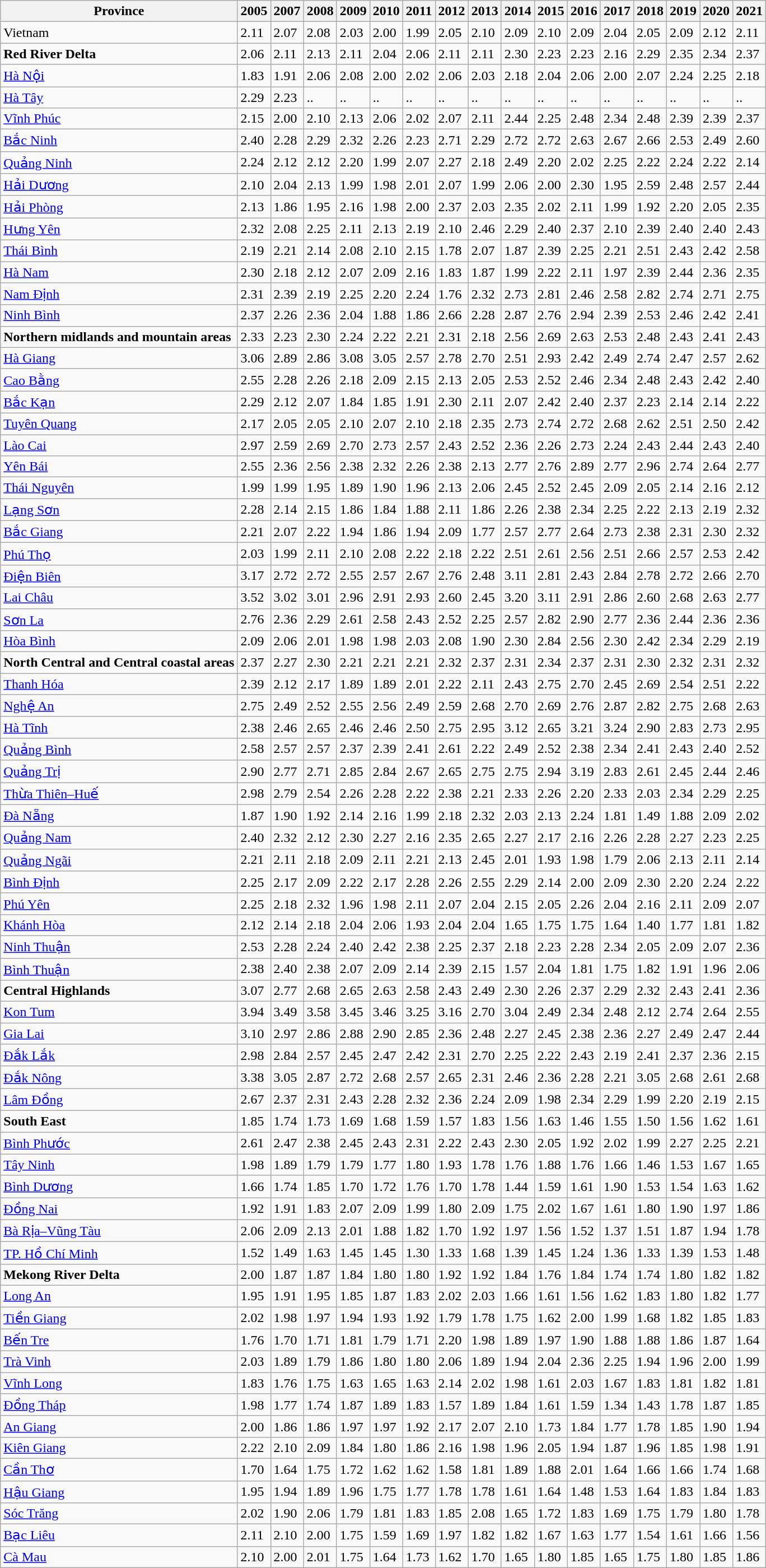<table class="wikitable collapsible sortable">
<tr>
<th>Province</th>
<th>2005</th>
<th>2007</th>
<th>2008</th>
<th>2009</th>
<th>2010</th>
<th>2011</th>
<th>2012</th>
<th>2013</th>
<th>2014</th>
<th>2015</th>
<th>2016</th>
<th>2017</th>
<th>2018</th>
<th>2019</th>
<th>2020</th>
<th>2021</th>
</tr>
<tr>
<td>Vietnam</td>
<td>2.11</td>
<td>2.07</td>
<td>2.08</td>
<td>2.03</td>
<td>2.00</td>
<td>1.99</td>
<td>2.05</td>
<td>2.10</td>
<td>2.09</td>
<td>2.10</td>
<td>2.09</td>
<td>2.04</td>
<td>2.05</td>
<td>2.09</td>
<td>2.12</td>
<td>2.11</td>
</tr>
<tr>
<td><strong>Red River Delta</strong></td>
<td>2.06</td>
<td>2.11</td>
<td>2.13</td>
<td>2.11</td>
<td>2.04</td>
<td>2.06</td>
<td>2.11</td>
<td>2.11</td>
<td>2.30</td>
<td>2.23</td>
<td>2.23</td>
<td>2.16</td>
<td>2.29</td>
<td>2.35</td>
<td>2.34</td>
<td>2.37</td>
</tr>
<tr>
<td><a href='#'>Hà Nội</a></td>
<td>1.83</td>
<td>1.91</td>
<td>2.06</td>
<td>2.08</td>
<td>2.00</td>
<td>2.02</td>
<td>2.06</td>
<td>2.03</td>
<td>2.18</td>
<td>2.04</td>
<td>2.06</td>
<td>2.00</td>
<td>2.07</td>
<td>2.24</td>
<td>2.25</td>
<td>2.18</td>
</tr>
<tr>
<td><a href='#'>Hà Tây</a></td>
<td>2.29</td>
<td>2.23</td>
<td>..</td>
<td>..</td>
<td>..</td>
<td>..</td>
<td>..</td>
<td>..</td>
<td>..</td>
<td>..</td>
<td>..</td>
<td>..</td>
<td>..</td>
<td>..</td>
<td>..</td>
<td>..</td>
</tr>
<tr>
<td><a href='#'>Vĩnh Phúc</a></td>
<td>2.15</td>
<td>2.00</td>
<td>2.10</td>
<td>2.13</td>
<td>2.06</td>
<td>2.02</td>
<td>2.07</td>
<td>2.11</td>
<td>2.44</td>
<td>2.25</td>
<td>2.48</td>
<td>2.34</td>
<td>2.48</td>
<td>2.39</td>
<td>2.39</td>
<td>2.37</td>
</tr>
<tr>
<td><a href='#'>Bắc Ninh</a></td>
<td>2.40</td>
<td>2.28</td>
<td>2.29</td>
<td>2.32</td>
<td>2.26</td>
<td>2.23</td>
<td>2.71</td>
<td>2.29</td>
<td>2.72</td>
<td>2.72</td>
<td>2.63</td>
<td>2.67</td>
<td>2.66</td>
<td>2.53</td>
<td>2.49</td>
<td>2.60</td>
</tr>
<tr>
<td><a href='#'>Quảng Ninh</a></td>
<td>2.24</td>
<td>2.12</td>
<td>2.12</td>
<td>2.20</td>
<td>1.99</td>
<td>2.07</td>
<td>2.27</td>
<td>2.18</td>
<td>2.49</td>
<td>2.20</td>
<td>2.02</td>
<td>2.25</td>
<td>2.22</td>
<td>2.24</td>
<td>2.22</td>
<td>2.14</td>
</tr>
<tr>
<td><a href='#'>Hải Dương</a></td>
<td>2.10</td>
<td>2.04</td>
<td>2.13</td>
<td>1.99</td>
<td>1.98</td>
<td>2.01</td>
<td>2.07</td>
<td>1.99</td>
<td>2.06</td>
<td>2.00</td>
<td>2.30</td>
<td>1.95</td>
<td>2.59</td>
<td>2.48</td>
<td>2.57</td>
<td>2.44</td>
</tr>
<tr>
<td><a href='#'>Hải Phòng</a></td>
<td>2.13</td>
<td>1.86</td>
<td>1.95</td>
<td>2.16</td>
<td>1.98</td>
<td>2.00</td>
<td>2.37</td>
<td>2.03</td>
<td>2.35</td>
<td>2.02</td>
<td>2.11</td>
<td>1.99</td>
<td>1.92</td>
<td>2.20</td>
<td>2.05</td>
<td>2.35</td>
</tr>
<tr>
<td><a href='#'>Hưng Yên</a></td>
<td>2.32</td>
<td>2.08</td>
<td>2.25</td>
<td>2.11</td>
<td>2.13</td>
<td>2.19</td>
<td>2.10</td>
<td>2.46</td>
<td>2.29</td>
<td>2.40</td>
<td>2.37</td>
<td>2.10</td>
<td>2.39</td>
<td>2.40</td>
<td>2.40</td>
<td>2.43</td>
</tr>
<tr>
<td><a href='#'>Thái Bình</a></td>
<td>2.19</td>
<td>2.21</td>
<td>2.14</td>
<td>2.08</td>
<td>2.10</td>
<td>2.15</td>
<td>1.78</td>
<td>2.07</td>
<td>1.87</td>
<td>2.39</td>
<td>2.25</td>
<td>2.21</td>
<td>2.51</td>
<td>2.43</td>
<td>2.42</td>
<td>2.58</td>
</tr>
<tr>
<td><a href='#'>Hà Nam</a></td>
<td>2.30</td>
<td>2.18</td>
<td>2.12</td>
<td>2.07</td>
<td>2.09</td>
<td>2.16</td>
<td>1.83</td>
<td>1.87</td>
<td>1.99</td>
<td>2.22</td>
<td>2.11</td>
<td>1.97</td>
<td>2.39</td>
<td>2.44</td>
<td>2.36</td>
<td>2.35</td>
</tr>
<tr>
<td><a href='#'>Nam Định</a></td>
<td>2.31</td>
<td>2.39</td>
<td>2.19</td>
<td>2.25</td>
<td>2.20</td>
<td>2.24</td>
<td>1.76</td>
<td>2.32</td>
<td>2.73</td>
<td>2.81</td>
<td>2.46</td>
<td>2.58</td>
<td>2.82</td>
<td>2.74</td>
<td>2.71</td>
<td>2.75</td>
</tr>
<tr>
<td><a href='#'>Ninh Bình</a></td>
<td>2.37</td>
<td>2.26</td>
<td>2.36</td>
<td>2.04</td>
<td>1.88</td>
<td>1.86</td>
<td>2.66</td>
<td>2.28</td>
<td>2.87</td>
<td>2.76</td>
<td>2.94</td>
<td>2.39</td>
<td>2.53</td>
<td>2.46</td>
<td>2.42</td>
<td>2.41</td>
</tr>
<tr>
<td><strong>Northern midlands and mountain areas</strong></td>
<td>2.33</td>
<td>2.23</td>
<td>2.30</td>
<td>2.24</td>
<td>2.22</td>
<td>2.21</td>
<td>2.31</td>
<td>2.18</td>
<td>2.56</td>
<td>2.69</td>
<td>2.63</td>
<td>2.53</td>
<td>2.48</td>
<td>2.43</td>
<td>2.41</td>
<td>2.43</td>
</tr>
<tr>
<td><a href='#'>Hà Giang</a></td>
<td>3.06</td>
<td>2.89</td>
<td>2.86</td>
<td>3.08</td>
<td>3.05</td>
<td>2.57</td>
<td>2.78</td>
<td>2.70</td>
<td>2.51</td>
<td>2.93</td>
<td>2.42</td>
<td>2.49</td>
<td>2.74</td>
<td>2.47</td>
<td>2.57</td>
<td>2.62</td>
</tr>
<tr>
<td><a href='#'>Cao Bằng</a></td>
<td>2.55</td>
<td>2.28</td>
<td>2.26</td>
<td>2.18</td>
<td>2.09</td>
<td>2.15</td>
<td>2.13</td>
<td>2.05</td>
<td>2.53</td>
<td>2.52</td>
<td>2.46</td>
<td>2.34</td>
<td>2.48</td>
<td>2.43</td>
<td>2.42</td>
<td>2.40</td>
</tr>
<tr>
<td><a href='#'>Bắc Kạn</a></td>
<td>2.29</td>
<td>2.12</td>
<td>2.07</td>
<td>1.84</td>
<td>1.85</td>
<td>1.91</td>
<td>2.30</td>
<td>2.11</td>
<td>2.07</td>
<td>2.42</td>
<td>2.40</td>
<td>2.37</td>
<td>2.23</td>
<td>2.14</td>
<td>2.14</td>
<td>2.22</td>
</tr>
<tr>
<td><a href='#'>Tuyên Quang</a></td>
<td>2.17</td>
<td>2.05</td>
<td>2.05</td>
<td>2.10</td>
<td>2.07</td>
<td>2.10</td>
<td>2.18</td>
<td>2.35</td>
<td>2.73</td>
<td>2.74</td>
<td>2.72</td>
<td>2.68</td>
<td>2.62</td>
<td>2.51</td>
<td>2.50</td>
<td>2.42</td>
</tr>
<tr>
<td><a href='#'>Lào Cai</a></td>
<td>2.97</td>
<td>2.59</td>
<td>2.69</td>
<td>2.70</td>
<td>2.73</td>
<td>2.57</td>
<td>2.43</td>
<td>2.52</td>
<td>2.36</td>
<td>2.26</td>
<td>2.73</td>
<td>2.24</td>
<td>2.43</td>
<td>2.44</td>
<td>2.43</td>
<td>2.40</td>
</tr>
<tr>
<td><a href='#'>Yên Bái</a></td>
<td>2.55</td>
<td>2.36</td>
<td>2.56</td>
<td>2.38</td>
<td>2.32</td>
<td>2.26</td>
<td>2.38</td>
<td>2.13</td>
<td>2.77</td>
<td>2.76</td>
<td>2.89</td>
<td>2.77</td>
<td>2.96</td>
<td>2.74</td>
<td>2.64</td>
<td>2.77</td>
</tr>
<tr>
<td><a href='#'>Thái Nguyên</a></td>
<td>1.99</td>
<td>1.99</td>
<td>1.95</td>
<td>1.89</td>
<td>1.90</td>
<td>1.96</td>
<td>2.13</td>
<td>2.06</td>
<td>2.45</td>
<td>2.52</td>
<td>2.45</td>
<td>2.09</td>
<td>2.05</td>
<td>2.14</td>
<td>2.16</td>
<td>2.12</td>
</tr>
<tr>
<td><a href='#'>Lạng Sơn</a></td>
<td>2.28</td>
<td>2.14</td>
<td>2.15</td>
<td>1.86</td>
<td>1.84</td>
<td>1.88</td>
<td>2.11</td>
<td>1.86</td>
<td>2.26</td>
<td>2.38</td>
<td>2.34</td>
<td>2.25</td>
<td>2.22</td>
<td>2.13</td>
<td>2.19</td>
<td>2.32</td>
</tr>
<tr>
<td><a href='#'>Bắc Giang</a></td>
<td>2.21</td>
<td>2.07</td>
<td>2.22</td>
<td>1.94</td>
<td>1.86</td>
<td>1.94</td>
<td>2.09</td>
<td>1.77</td>
<td>2.57</td>
<td>2.77</td>
<td>2.64</td>
<td>2.73</td>
<td>2.38</td>
<td>2.31</td>
<td>2.30</td>
<td>2.32</td>
</tr>
<tr>
<td><a href='#'>Phú Thọ</a></td>
<td>2.03</td>
<td>1.99</td>
<td>2.11</td>
<td>2.10</td>
<td>2.08</td>
<td>2.22</td>
<td>2.18</td>
<td>2.22</td>
<td>2.51</td>
<td>2.61</td>
<td>2.56</td>
<td>2.51</td>
<td>2.66</td>
<td>2.57</td>
<td>2.53</td>
<td>2.42</td>
</tr>
<tr>
<td><a href='#'>Điện Biên</a></td>
<td>3.17</td>
<td>2.72</td>
<td>2.72</td>
<td>2.55</td>
<td>2.57</td>
<td>2.67</td>
<td>2.76</td>
<td>2.48</td>
<td>3.11</td>
<td>2.81</td>
<td>2.43</td>
<td>2.84</td>
<td>2.78</td>
<td>2.72</td>
<td>2.66</td>
<td>2.70</td>
</tr>
<tr>
<td><a href='#'>Lai Châu</a></td>
<td>3.52</td>
<td>3.02</td>
<td>3.01</td>
<td>2.96</td>
<td>2.91</td>
<td>2.93</td>
<td>2.60</td>
<td>2.45</td>
<td>3.20</td>
<td>3.11</td>
<td>2.91</td>
<td>2.86</td>
<td>2.60</td>
<td>2.68</td>
<td>2.63</td>
<td>2.77</td>
</tr>
<tr>
<td><a href='#'>Sơn La</a></td>
<td>2.76</td>
<td>2.36</td>
<td>2.29</td>
<td>2.61</td>
<td>2.58</td>
<td>2.43</td>
<td>2.52</td>
<td>2.25</td>
<td>2.57</td>
<td>2.82</td>
<td>2.90</td>
<td>2.77</td>
<td>2.36</td>
<td>2.44</td>
<td>2.36</td>
<td>2.36</td>
</tr>
<tr>
<td><a href='#'>Hòa Bình</a></td>
<td>2.09</td>
<td>2.06</td>
<td>2.01</td>
<td>1.98</td>
<td>1.98</td>
<td>2.03</td>
<td>2.08</td>
<td>1.90</td>
<td>2.30</td>
<td>2.84</td>
<td>2.56</td>
<td>2.30</td>
<td>2.42</td>
<td>2.34</td>
<td>2.29</td>
<td>2.19</td>
</tr>
<tr>
<td><strong>North Central and Central coastal areas</strong></td>
<td>2.37</td>
<td>2.27</td>
<td>2.30</td>
<td>2.21</td>
<td>2.21</td>
<td>2.21</td>
<td>2.32</td>
<td>2.37</td>
<td>2.31</td>
<td>2.34</td>
<td>2.37</td>
<td>2.31</td>
<td>2.30</td>
<td>2.32</td>
<td>2.31</td>
<td>2.32</td>
</tr>
<tr>
<td><a href='#'>Thanh Hóa</a></td>
<td>2.39</td>
<td>2.12</td>
<td>2.17</td>
<td>1.89</td>
<td>1.89</td>
<td>2.01</td>
<td>2.22</td>
<td>2.11</td>
<td>2.43</td>
<td>2.75</td>
<td>2.70</td>
<td>2.45</td>
<td>2.69</td>
<td>2.54</td>
<td>2.51</td>
<td>2.22</td>
</tr>
<tr>
<td><a href='#'>Nghệ An</a></td>
<td>2.75</td>
<td>2.49</td>
<td>2.52</td>
<td>2.55</td>
<td>2.56</td>
<td>2.49</td>
<td>2.59</td>
<td>2.68</td>
<td>2.70</td>
<td>2.69</td>
<td>2.76</td>
<td>2.87</td>
<td>2.82</td>
<td>2.75</td>
<td>2.68</td>
<td>2.63</td>
</tr>
<tr>
<td><a href='#'>Hà Tĩnh</a></td>
<td>2.38</td>
<td>2.46</td>
<td>2.65</td>
<td>2.46</td>
<td>2.46</td>
<td>2.50</td>
<td>2.75</td>
<td>2.95</td>
<td>3.12</td>
<td>2.65</td>
<td>3.21</td>
<td>3.24</td>
<td>2.90</td>
<td>2.83</td>
<td>2.73</td>
<td>2.95</td>
</tr>
<tr>
<td><a href='#'>Quảng Bình</a></td>
<td>2.58</td>
<td>2.57</td>
<td>2.57</td>
<td>2.37</td>
<td>2.39</td>
<td>2.41</td>
<td>2.61</td>
<td>2.22</td>
<td>2.49</td>
<td>2.52</td>
<td>2.38</td>
<td>2.34</td>
<td>2.41</td>
<td>2.43</td>
<td>2.40</td>
<td>2.52</td>
</tr>
<tr>
<td><a href='#'>Quảng Trị</a></td>
<td>2.90</td>
<td>2.77</td>
<td>2.71</td>
<td>2.85</td>
<td>2.84</td>
<td>2.67</td>
<td>2.65</td>
<td>2.75</td>
<td>2.75</td>
<td>2.94</td>
<td>3.19</td>
<td>2.83</td>
<td>2.61</td>
<td>2.45</td>
<td>2.44</td>
<td>2.46</td>
</tr>
<tr>
<td><a href='#'>Thừa Thiên–Huế</a></td>
<td>2.98</td>
<td>2.79</td>
<td>2.54</td>
<td>2.26</td>
<td>2.28</td>
<td>2.22</td>
<td>2.38</td>
<td>2.21</td>
<td>2.33</td>
<td>2.26</td>
<td>2.20</td>
<td>2.33</td>
<td>2.03</td>
<td>2.34</td>
<td>2.29</td>
<td>2.25</td>
</tr>
<tr>
<td><a href='#'>Đà Nẵng</a></td>
<td>1.87</td>
<td>1.90</td>
<td>1.92</td>
<td>2.14</td>
<td>2.16</td>
<td>1.99</td>
<td>2.18</td>
<td>2.32</td>
<td>2.03</td>
<td>2.13</td>
<td>2.24</td>
<td>1.81</td>
<td>1.49</td>
<td>1.88</td>
<td>2.09</td>
<td>2.02</td>
</tr>
<tr>
<td><a href='#'>Quảng Nam</a></td>
<td>2.40</td>
<td>2.32</td>
<td>2.12</td>
<td>2.30</td>
<td>2.27</td>
<td>2.16</td>
<td>2.35</td>
<td>2.65</td>
<td>2.27</td>
<td>2.17</td>
<td>2.16</td>
<td>2.26</td>
<td>2.28</td>
<td>2.27</td>
<td>2.23</td>
<td>2.25</td>
</tr>
<tr>
<td><a href='#'>Quảng Ngãi</a></td>
<td>2.21</td>
<td>2.11</td>
<td>2.18</td>
<td>2.09</td>
<td>2.11</td>
<td>2.21</td>
<td>2.13</td>
<td>2.45</td>
<td>2.01</td>
<td>1.93</td>
<td>1.98</td>
<td>1.79</td>
<td>2.06</td>
<td>2.13</td>
<td>2.11</td>
<td>2.14</td>
</tr>
<tr>
<td><a href='#'>Bình Định</a></td>
<td>2.25</td>
<td>2.17</td>
<td>2.09</td>
<td>2.22</td>
<td>2.17</td>
<td>2.28</td>
<td>2.26</td>
<td>2.55</td>
<td>2.29</td>
<td>2.14</td>
<td>2.00</td>
<td>2.09</td>
<td>2.30</td>
<td>2.20</td>
<td>2.24</td>
<td>2.22</td>
</tr>
<tr>
<td><a href='#'>Phú Yên</a></td>
<td>2.25</td>
<td>2.18</td>
<td>2.32</td>
<td>1.96</td>
<td>1.98</td>
<td>2.11</td>
<td>2.07</td>
<td>2.04</td>
<td>2.15</td>
<td>2.05</td>
<td>2.26</td>
<td>2.04</td>
<td>2.16</td>
<td>2.11</td>
<td>2.09</td>
<td>2.07</td>
</tr>
<tr>
<td><a href='#'>Khánh Hòa</a></td>
<td>2.12</td>
<td>2.14</td>
<td>2.18</td>
<td>2.04</td>
<td>2.06</td>
<td>1.93</td>
<td>2.04</td>
<td>2.04</td>
<td>1.65</td>
<td>1.75</td>
<td>1.75</td>
<td>1.64</td>
<td>1.40</td>
<td>1.77</td>
<td>1.81</td>
<td>1.82</td>
</tr>
<tr>
<td><a href='#'>Ninh Thuận</a></td>
<td>2.53</td>
<td>2.28</td>
<td>2.24</td>
<td>2.40</td>
<td>2.42</td>
<td>2.38</td>
<td>2.25</td>
<td>2.37</td>
<td>2.18</td>
<td>2.23</td>
<td>2.28</td>
<td>2.34</td>
<td>2.05</td>
<td>2.09</td>
<td>2.07</td>
<td>2.36</td>
</tr>
<tr>
<td><a href='#'>Bình Thuận</a></td>
<td>2.38</td>
<td>2.40</td>
<td>2.38</td>
<td>2.07</td>
<td>2.09</td>
<td>2.14</td>
<td>2.39</td>
<td>2.15</td>
<td>1.57</td>
<td>2.04</td>
<td>1.81</td>
<td>1.75</td>
<td>1.82</td>
<td>1.91</td>
<td>1.96</td>
<td>2.06</td>
</tr>
<tr>
<td><strong>Central Highlands</strong></td>
<td>3.07</td>
<td>2.77</td>
<td>2.68</td>
<td>2.65</td>
<td>2.63</td>
<td>2.58</td>
<td>2.43</td>
<td>2.49</td>
<td>2.30</td>
<td>2.26</td>
<td>2.37</td>
<td>2.29</td>
<td>2.32</td>
<td>2.43</td>
<td>2.41</td>
<td>2.36</td>
</tr>
<tr>
<td><a href='#'>Kon Tum</a></td>
<td>3.94</td>
<td>3.49</td>
<td>3.58</td>
<td>3.45</td>
<td>3.46</td>
<td>3.25</td>
<td>3.16</td>
<td>2.70</td>
<td>3.04</td>
<td>2.49</td>
<td>2.34</td>
<td>2.48</td>
<td>2.12</td>
<td>2.74</td>
<td>2.64</td>
<td>2.55</td>
</tr>
<tr>
<td><a href='#'>Gia Lai</a></td>
<td>3.10</td>
<td>2.97</td>
<td>2.86</td>
<td>2.88</td>
<td>2.90</td>
<td>2.85</td>
<td>2.36</td>
<td>2.48</td>
<td>2.27</td>
<td>2.45</td>
<td>2.38</td>
<td>2.36</td>
<td>2.27</td>
<td>2.49</td>
<td>2.47</td>
<td>2.44</td>
</tr>
<tr>
<td><a href='#'>Đắk Lắk</a></td>
<td>2.98</td>
<td>2.84</td>
<td>2.57</td>
<td>2.45</td>
<td>2.47</td>
<td>2.42</td>
<td>2.31</td>
<td>2.70</td>
<td>2.25</td>
<td>2.22</td>
<td>2.43</td>
<td>2.19</td>
<td>2.41</td>
<td>2.37</td>
<td>2.36</td>
<td>2.15</td>
</tr>
<tr>
<td><a href='#'>Đắk Nông</a></td>
<td>3.38</td>
<td>3.05</td>
<td>2.87</td>
<td>2.72</td>
<td>2.68</td>
<td>2.57</td>
<td>2.65</td>
<td>2.31</td>
<td>2.46</td>
<td>2.36</td>
<td>2.28</td>
<td>2.21</td>
<td>3.05</td>
<td>2.68</td>
<td>2.61</td>
<td>2.68</td>
</tr>
<tr>
<td><a href='#'>Lâm Đồng</a></td>
<td>2.67</td>
<td>2.37</td>
<td>2.31</td>
<td>2.43</td>
<td>2.28</td>
<td>2.32</td>
<td>2.36</td>
<td>2.24</td>
<td>2.09</td>
<td>1.98</td>
<td>2.34</td>
<td>2.29</td>
<td>1.99</td>
<td>2.20</td>
<td>2.19</td>
<td>2.15</td>
</tr>
<tr>
<td><strong>South East</strong></td>
<td>1.85</td>
<td>1.74</td>
<td>1.73</td>
<td>1.69</td>
<td>1.68</td>
<td>1.59</td>
<td>1.57</td>
<td>1.83</td>
<td>1.56</td>
<td>1.63</td>
<td>1.46</td>
<td>1.55</td>
<td>1.50</td>
<td>1.56</td>
<td>1.62</td>
<td>1.61</td>
</tr>
<tr>
<td><a href='#'>Bình Phước</a></td>
<td>2.61</td>
<td>2.47</td>
<td>2.38</td>
<td>2.45</td>
<td>2.43</td>
<td>2.31</td>
<td>2.22</td>
<td>2.43</td>
<td>2.30</td>
<td>2.05</td>
<td>1.92</td>
<td>2.02</td>
<td>1.99</td>
<td>2.27</td>
<td>2.25</td>
<td>2.21</td>
</tr>
<tr>
<td><a href='#'>Tây Ninh</a></td>
<td>1.98</td>
<td>1.89</td>
<td>1.79</td>
<td>1.79</td>
<td>1.77</td>
<td>1.80</td>
<td>1.93</td>
<td>1.78</td>
<td>1.76</td>
<td>1.88</td>
<td>1.76</td>
<td>1.66</td>
<td>1.46</td>
<td>1.53</td>
<td>1.67</td>
<td>1.65</td>
</tr>
<tr>
<td><a href='#'>Bình Dương</a></td>
<td>1.66</td>
<td>1.74</td>
<td>1.85</td>
<td>1.70</td>
<td>1.72</td>
<td>1.76</td>
<td>1.70</td>
<td>1.78</td>
<td>1.44</td>
<td>1.59</td>
<td>1.61</td>
<td>1.90</td>
<td>1.53</td>
<td>1.54</td>
<td>1.63</td>
<td>1.62</td>
</tr>
<tr>
<td><a href='#'>Đồng Nai</a></td>
<td>1.92</td>
<td>1.91</td>
<td>1.83</td>
<td>2.07</td>
<td>2.09</td>
<td>1.99</td>
<td>1.80</td>
<td>2.09</td>
<td>1.75</td>
<td>2.02</td>
<td>1.67</td>
<td>1.61</td>
<td>1.80</td>
<td>1.90</td>
<td>1.97</td>
<td>1.86</td>
</tr>
<tr>
<td><a href='#'>Bà Rịa–Vũng Tàu</a></td>
<td>2.06</td>
<td>2.09</td>
<td>2.13</td>
<td>2.01</td>
<td>1.88</td>
<td>1.82</td>
<td>1.70</td>
<td>1.92</td>
<td>1.97</td>
<td>1.56</td>
<td>1.52</td>
<td>1.37</td>
<td>1.51</td>
<td>1.87</td>
<td>1.94</td>
<td>1.78</td>
</tr>
<tr>
<td><a href='#'>TP. Hồ Chí Minh</a></td>
<td>1.52</td>
<td>1.49</td>
<td>1.63</td>
<td>1.45</td>
<td>1.45</td>
<td>1.30</td>
<td>1.33</td>
<td>1.68</td>
<td>1.39</td>
<td>1.45</td>
<td>1.24</td>
<td>1.36</td>
<td>1.33</td>
<td>1.39</td>
<td>1.53</td>
<td>1.48</td>
</tr>
<tr>
<td><strong>Mekong River Delta</strong></td>
<td>2.00</td>
<td>1.87</td>
<td>1.87</td>
<td>1.84</td>
<td>1.80</td>
<td>1.80</td>
<td>1.92</td>
<td>1.92</td>
<td>1.84</td>
<td>1.76</td>
<td>1.84</td>
<td>1.74</td>
<td>1.74</td>
<td>1.80</td>
<td>1.82</td>
<td>1.82</td>
</tr>
<tr>
<td><a href='#'>Long An</a></td>
<td>1.95</td>
<td>1.91</td>
<td>1.95</td>
<td>1.85</td>
<td>1.87</td>
<td>1.83</td>
<td>2.02</td>
<td>2.03</td>
<td>1.66</td>
<td>1.61</td>
<td>1.56</td>
<td>1.62</td>
<td>1.83</td>
<td>1.80</td>
<td>1.82</td>
<td>1.77</td>
</tr>
<tr>
<td><a href='#'>Tiền Giang</a></td>
<td>2.02</td>
<td>1.98</td>
<td>1.97</td>
<td>1.94</td>
<td>1.93</td>
<td>1.92</td>
<td>1.79</td>
<td>1.78</td>
<td>1.75</td>
<td>1.62</td>
<td>2.00</td>
<td>1.99</td>
<td>1.68</td>
<td>1.82</td>
<td>1.85</td>
<td>1.83</td>
</tr>
<tr>
<td><a href='#'>Bến Tre</a></td>
<td>1.76</td>
<td>1.70</td>
<td>1.71</td>
<td>1.81</td>
<td>1.79</td>
<td>1.71</td>
<td>2.20</td>
<td>1.98</td>
<td>1.89</td>
<td>1.97</td>
<td>1.90</td>
<td>1.88</td>
<td>1.88</td>
<td>1.86</td>
<td>1.87</td>
<td>1.64</td>
</tr>
<tr>
<td><a href='#'>Trà Vinh</a></td>
<td>2.03</td>
<td>1.89</td>
<td>1.79</td>
<td>1.86</td>
<td>1.80</td>
<td>1.80</td>
<td>2.06</td>
<td>1.89</td>
<td>1.94</td>
<td>2.04</td>
<td>2.36</td>
<td>2.25</td>
<td>1.94</td>
<td>1.96</td>
<td>2.00</td>
<td>1.99</td>
</tr>
<tr>
<td><a href='#'>Vĩnh Long</a></td>
<td>1.83</td>
<td>1.76</td>
<td>1.75</td>
<td>1.63</td>
<td>1.65</td>
<td>1.63</td>
<td>2.14</td>
<td>2.02</td>
<td>1.98</td>
<td>1.61</td>
<td>2.03</td>
<td>1.67</td>
<td>1.83</td>
<td>1.81</td>
<td>1.82</td>
<td>1.81</td>
</tr>
<tr>
<td><a href='#'>Đồng Tháp</a></td>
<td>1.98</td>
<td>1.77</td>
<td>1.74</td>
<td>1.87</td>
<td>1.89</td>
<td>1.83</td>
<td>1.57</td>
<td>1.89</td>
<td>1.84</td>
<td>1.61</td>
<td>1.59</td>
<td>1.34</td>
<td>1.43</td>
<td>1.78</td>
<td>1.87</td>
<td>1.85</td>
</tr>
<tr>
<td><a href='#'>An Giang</a></td>
<td>2.00</td>
<td>1.86</td>
<td>1.86</td>
<td>1.97</td>
<td>1.97</td>
<td>1.92</td>
<td>2.17</td>
<td>2.07</td>
<td>2.10</td>
<td>1.73</td>
<td>1.84</td>
<td>1.77</td>
<td>1.78</td>
<td>1.85</td>
<td>1.90</td>
<td>1.94</td>
</tr>
<tr>
<td><a href='#'>Kiên Giang</a></td>
<td>2.22</td>
<td>2.10</td>
<td>2.09</td>
<td>1.84</td>
<td>1.80</td>
<td>1.86</td>
<td>2.16</td>
<td>1.98</td>
<td>1.96</td>
<td>2.05</td>
<td>1.94</td>
<td>1.87</td>
<td>1.96</td>
<td>1.85</td>
<td>1.98</td>
<td>1.91</td>
</tr>
<tr>
<td><a href='#'>Cần Thơ</a></td>
<td>1.70</td>
<td>1.64</td>
<td>1.75</td>
<td>1.72</td>
<td>1.62</td>
<td>1.62</td>
<td>1.58</td>
<td>1.81</td>
<td>1.89</td>
<td>1.88</td>
<td>2.01</td>
<td>1.64</td>
<td>1.66</td>
<td>1.66</td>
<td>1.74</td>
<td>1.68</td>
</tr>
<tr>
<td><a href='#'>Hậu Giang</a></td>
<td>1.95</td>
<td>1.94</td>
<td>1.89</td>
<td>1.96</td>
<td>1.75</td>
<td>1.77</td>
<td>1.78</td>
<td>1.78</td>
<td>1.61</td>
<td>1.64</td>
<td>1.48</td>
<td>1.53</td>
<td>1.64</td>
<td>1.83</td>
<td>1.84</td>
<td>1.83</td>
</tr>
<tr>
<td><a href='#'>Sóc Trăng</a></td>
<td>2.02</td>
<td>1.90</td>
<td>2.06</td>
<td>1.79</td>
<td>1.81</td>
<td>1.83</td>
<td>1.85</td>
<td>2.08</td>
<td>1.65</td>
<td>1.72</td>
<td>1.83</td>
<td>1.69</td>
<td>1.75</td>
<td>1.79</td>
<td>1.80</td>
<td>1.78</td>
</tr>
<tr>
<td><a href='#'>Bạc Liêu</a></td>
<td>2.11</td>
<td>2.10</td>
<td>2.00</td>
<td>1.75</td>
<td>1.59</td>
<td>1.69</td>
<td>1.97</td>
<td>1.82</td>
<td>1.82</td>
<td>1.67</td>
<td>1.63</td>
<td>1.77</td>
<td>1.54</td>
<td>1.61</td>
<td>1.66</td>
<td>1.56</td>
</tr>
<tr>
<td><a href='#'>Cà Mau</a></td>
<td>2.10</td>
<td>2.00</td>
<td>2.01</td>
<td>1.75</td>
<td>1.64</td>
<td>1.73</td>
<td>1.62</td>
<td>1.70</td>
<td>1.65</td>
<td>1.80</td>
<td>1.85</td>
<td>1.65</td>
<td>1.75</td>
<td>1.80</td>
<td>1.85</td>
<td>1.86</td>
</tr>
</table>
